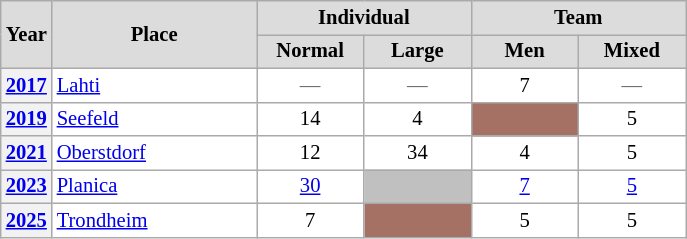<table class="wikitable plainrowheaders" style="background:#fff; font-size:86%; line-height:16px; border:gray solid 1px; border-collapse:collapse;">
<tr style="background:#ccc; text-align:center;">
<th scope="col" rowspan="2" style="background:#dcdcdc; width:25px;">Year</th>
<th scope="col" rowspan="2" style="background:#dcdcdc; width:130px;">Place</th>
<th scope="col" colspan="2" style="background:#dcdcdc; width:130px;">Individual</th>
<th scope="col" colspan="2" style="background:#dcdcdc; width:130px;">Team</th>
</tr>
<tr>
<th scope="col" style="background:#dcdcdc; width:65px;">Normal</th>
<th scope="col" style="background:#dcdcdc; width:65px;">Large</th>
<th scope="col" style="background:#dcdcdc; width:65px;">Men</th>
<th scope="col" style="background:#dcdcdc; width:65px;">Mixed</th>
</tr>
<tr>
<th scope=row align=center><a href='#'>2017</a></th>
<td> <a href='#'>Lahti</a></td>
<td align=center style=color:#696969>—</td>
<td align=center style=color:#696969>—</td>
<td align=center>7</td>
<td align=center style=color:#696969>—</td>
</tr>
<tr>
<th scope=row align=center><a href='#'>2019</a></th>
<td> <a href='#'>Seefeld</a></td>
<td align=center>14</td>
<td align=center>4</td>
<td align=center bgcolor=#a57164></td>
<td align=center>5</td>
</tr>
<tr>
<th scope=row align=center><a href='#'>2021</a></th>
<td> <a href='#'>Oberstdorf</a></td>
<td align=center>12</td>
<td align=center>34</td>
<td align=center>4</td>
<td align=center>5</td>
</tr>
<tr>
<th scope=row align=center><a href='#'>2023</a></th>
<td> <a href='#'>Planica</a></td>
<td align=center><a href='#'>30</a></td>
<td style="text-align:center; background:silver;"></td>
<td align=center><a href='#'>7</a></td>
<td align=center><a href='#'>5</a></td>
</tr>
<tr>
<th scope=row align=center><a href='#'>2025</a></th>
<td> <a href='#'>Trondheim</a></td>
<td align=center>7</td>
<td align=center bgcolor=#a57164></td>
<td align=center>5</td>
<td align=center>5</td>
</tr>
</table>
